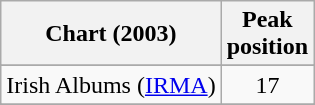<table class="wikitable sortable">
<tr>
<th>Chart (2003)</th>
<th>Peak <br>position</th>
</tr>
<tr>
</tr>
<tr>
</tr>
<tr>
</tr>
<tr>
</tr>
<tr>
</tr>
<tr>
</tr>
<tr>
</tr>
<tr>
</tr>
<tr>
<td>Irish Albums (<a href='#'>IRMA</a>)</td>
<td style="text-align:center">17</td>
</tr>
<tr>
</tr>
<tr>
</tr>
<tr>
</tr>
<tr>
</tr>
<tr>
</tr>
<tr>
</tr>
<tr>
</tr>
</table>
